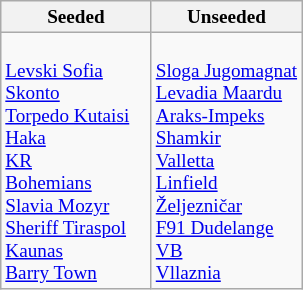<table class="wikitable" style="font-size:80%">
<tr>
<th>Seeded</th>
<th>Unseeded</th>
</tr>
<tr>
<td width=50% valign=top><br> <a href='#'>Levski Sofia</a><br>
 <a href='#'>Skonto</a><br>
 <a href='#'>Torpedo Kutaisi</a><br>
 <a href='#'>Haka</a><br>
 <a href='#'>KR</a><br>
 <a href='#'>Bohemians</a><br>
 <a href='#'>Slavia Mozyr</a> <br>
 <a href='#'>Sheriff Tiraspol</a><br>
 <a href='#'>Kaunas</a><br>
 <a href='#'>Barry Town</a></td>
<td width=50% valign=top><br> <a href='#'>Sloga Jugomagnat</a> <br>
 <a href='#'>Levadia Maardu</a><br>
 <a href='#'>Araks-Impeks</a><br>
 <a href='#'>Shamkir</a><br>
 <a href='#'>Valletta</a><br>
 <a href='#'>Linfield</a><br>
 <a href='#'>Željezničar</a><br>
 <a href='#'>F91 Dudelange</a><br>
 <a href='#'>VB</a> <br>
 <a href='#'>Vllaznia</a></td>
</tr>
</table>
